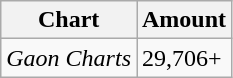<table class="wikitable">
<tr>
<th>Chart</th>
<th>Amount</th>
</tr>
<tr>
<td><em>Gaon Charts</em></td>
<td>29,706+</td>
</tr>
</table>
